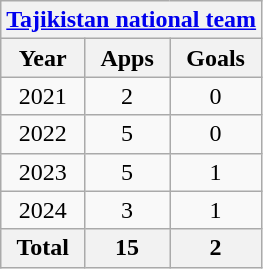<table class="wikitable" style="text-align:center">
<tr>
<th colspan=3><a href='#'>Tajikistan national team</a></th>
</tr>
<tr>
<th>Year</th>
<th>Apps</th>
<th>Goals</th>
</tr>
<tr>
<td>2021</td>
<td>2</td>
<td>0</td>
</tr>
<tr>
<td>2022</td>
<td>5</td>
<td>0</td>
</tr>
<tr>
<td>2023</td>
<td>5</td>
<td>1</td>
</tr>
<tr>
<td>2024</td>
<td>3</td>
<td>1</td>
</tr>
<tr>
<th>Total</th>
<th>15</th>
<th>2</th>
</tr>
</table>
